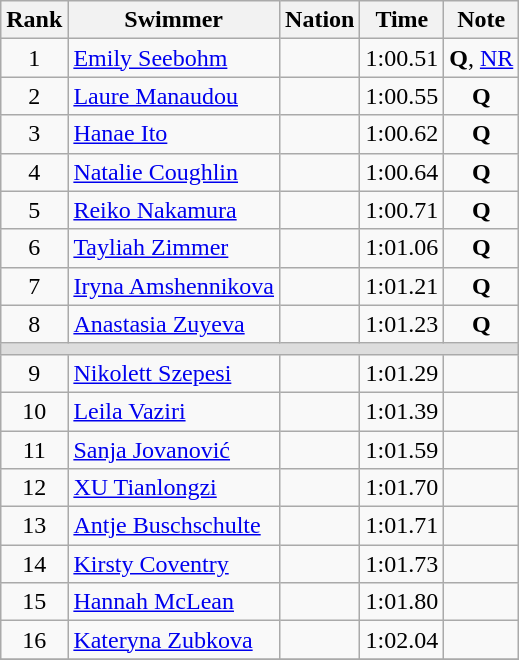<table class="wikitable" style="text-align:center">
<tr>
<th>Rank</th>
<th>Swimmer</th>
<th>Nation</th>
<th>Time</th>
<th>Note</th>
</tr>
<tr>
<td>1</td>
<td align=left><a href='#'>Emily Seebohm</a></td>
<td align=left></td>
<td>1:00.51</td>
<td><strong>Q</strong>, <a href='#'>NR</a></td>
</tr>
<tr>
<td>2</td>
<td align=left><a href='#'>Laure Manaudou</a></td>
<td align=left></td>
<td>1:00.55</td>
<td><strong>Q</strong></td>
</tr>
<tr>
<td>3</td>
<td align=left><a href='#'>Hanae Ito</a></td>
<td align=left></td>
<td>1:00.62</td>
<td><strong>Q</strong></td>
</tr>
<tr>
<td>4</td>
<td align=left><a href='#'>Natalie Coughlin</a></td>
<td align=left></td>
<td>1:00.64</td>
<td><strong>Q</strong></td>
</tr>
<tr>
<td>5</td>
<td align=left><a href='#'>Reiko Nakamura</a></td>
<td align=left></td>
<td>1:00.71</td>
<td><strong>Q</strong></td>
</tr>
<tr>
<td>6</td>
<td align=left><a href='#'>Tayliah Zimmer</a></td>
<td align=left></td>
<td>1:01.06</td>
<td><strong>Q</strong></td>
</tr>
<tr>
<td>7</td>
<td align=left><a href='#'>Iryna Amshennikova</a></td>
<td align=left></td>
<td>1:01.21</td>
<td><strong>Q</strong></td>
</tr>
<tr>
<td>8</td>
<td align=left><a href='#'>Anastasia Zuyeva</a></td>
<td align=left></td>
<td>1:01.23</td>
<td><strong>Q</strong></td>
</tr>
<tr bgcolor=#DDDDDD>
<td colspan=5></td>
</tr>
<tr>
<td>9</td>
<td align=left><a href='#'>Nikolett Szepesi</a></td>
<td align=left></td>
<td>1:01.29</td>
<td></td>
</tr>
<tr>
<td>10</td>
<td align=left><a href='#'>Leila Vaziri</a></td>
<td align=left></td>
<td>1:01.39</td>
<td></td>
</tr>
<tr>
<td>11</td>
<td align=left><a href='#'>Sanja Jovanović</a></td>
<td align=left></td>
<td>1:01.59</td>
<td></td>
</tr>
<tr>
<td>12</td>
<td align=left><a href='#'>XU Tianlongzi</a></td>
<td align=left></td>
<td>1:01.70</td>
<td></td>
</tr>
<tr>
<td>13</td>
<td align=left><a href='#'>Antje Buschschulte</a></td>
<td align=left></td>
<td>1:01.71</td>
<td></td>
</tr>
<tr>
<td>14</td>
<td align=left><a href='#'>Kirsty Coventry</a></td>
<td align=left></td>
<td>1:01.73</td>
<td></td>
</tr>
<tr>
<td>15</td>
<td align=left><a href='#'>Hannah McLean</a></td>
<td align=left></td>
<td>1:01.80</td>
<td></td>
</tr>
<tr>
<td>16</td>
<td align=left><a href='#'>Kateryna Zubkova</a></td>
<td align=left></td>
<td>1:02.04</td>
<td></td>
</tr>
<tr>
</tr>
</table>
